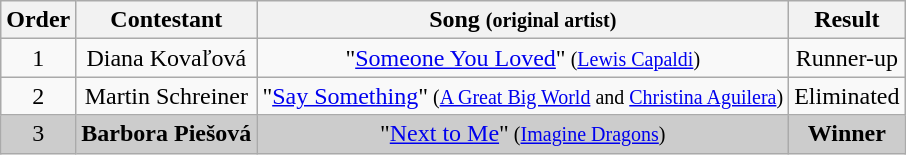<table class="wikitable plainrowheaders" style="text-align:center;">
<tr>
<th scope="col">Order</th>
<th scope="col">Contestant</th>
<th scope="col">Song <small>(original artist)</small></th>
<th scope="col">Result</th>
</tr>
<tr>
<td>1</td>
<td>Diana Kovaľová</td>
<td>"<a href='#'>Someone You Loved</a>"<small> (<a href='#'>Lewis Capaldi</a>)</small></td>
<td>Runner-up</td>
</tr>
<tr>
<td>2</td>
<td>Martin Schreiner</td>
<td>"<a href='#'>Say Something</a>"<small> (<a href='#'>A Great Big World</a> and <a href='#'>Christina Aguilera</a>)</small></td>
<td>Eliminated</td>
</tr>
<tr style="background:#ccc;">
<td>3</td>
<td><strong>Barbora Piešová</strong></td>
<td>"<a href='#'>Next to Me</a>"<small> (<a href='#'>Imagine Dragons</a>)</small></td>
<td><strong>Winner</strong></td>
</tr>
</table>
